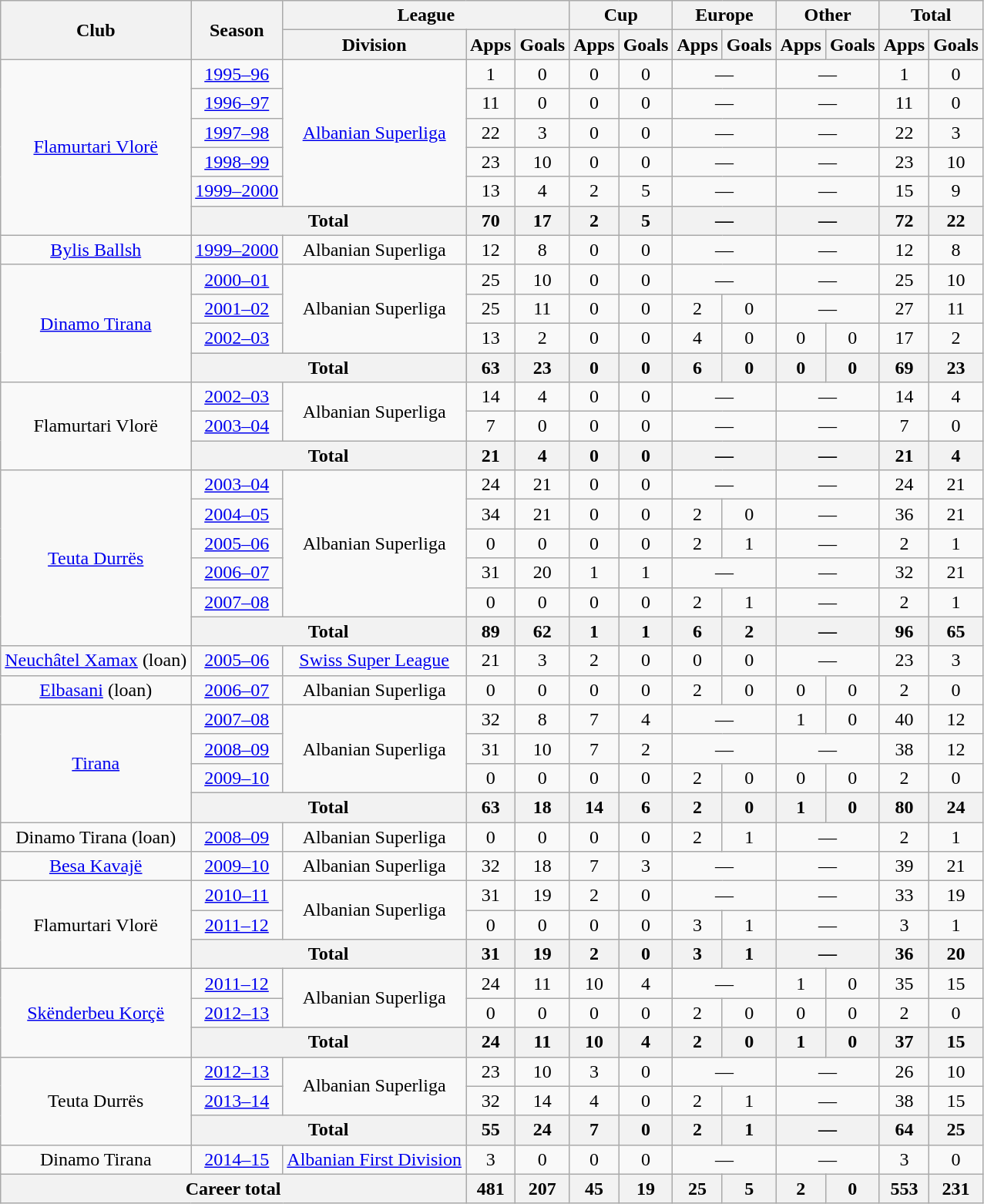<table class="wikitable" style="text-align:center">
<tr>
<th rowspan="2">Club</th>
<th rowspan="2">Season</th>
<th colspan="3">League</th>
<th colspan="2">Cup</th>
<th colspan="2">Europe</th>
<th colspan="2">Other</th>
<th colspan="2">Total</th>
</tr>
<tr>
<th>Division</th>
<th>Apps</th>
<th>Goals</th>
<th>Apps</th>
<th>Goals</th>
<th>Apps</th>
<th>Goals</th>
<th>Apps</th>
<th>Goals</th>
<th>Apps</th>
<th>Goals</th>
</tr>
<tr>
<td rowspan="6"><a href='#'>Flamurtari Vlorë</a></td>
<td><a href='#'>1995–96</a></td>
<td rowspan="5"><a href='#'>Albanian Superliga</a></td>
<td>1</td>
<td>0</td>
<td>0</td>
<td>0</td>
<td colspan="2">—</td>
<td colspan="2">—</td>
<td>1</td>
<td>0</td>
</tr>
<tr>
<td><a href='#'>1996–97</a></td>
<td>11</td>
<td>0</td>
<td>0</td>
<td>0</td>
<td colspan="2">—</td>
<td colspan="2">—</td>
<td>11</td>
<td>0</td>
</tr>
<tr>
<td><a href='#'>1997–98</a></td>
<td>22</td>
<td>3</td>
<td>0</td>
<td>0</td>
<td colspan="2">—</td>
<td colspan="2">—</td>
<td>22</td>
<td>3</td>
</tr>
<tr>
<td><a href='#'>1998–99</a></td>
<td>23</td>
<td>10</td>
<td>0</td>
<td>0</td>
<td colspan="2">—</td>
<td colspan="2">—</td>
<td>23</td>
<td>10</td>
</tr>
<tr>
<td><a href='#'>1999–2000</a></td>
<td>13</td>
<td>4</td>
<td>2</td>
<td>5</td>
<td colspan="2">—</td>
<td colspan="2">—</td>
<td>15</td>
<td>9</td>
</tr>
<tr>
<th colspan="2">Total</th>
<th>70</th>
<th>17</th>
<th>2</th>
<th>5</th>
<th colspan="2">—</th>
<th colspan="2">—</th>
<th>72</th>
<th>22</th>
</tr>
<tr>
<td><a href='#'>Bylis Ballsh</a></td>
<td><a href='#'>1999–2000</a></td>
<td>Albanian Superliga</td>
<td>12</td>
<td>8</td>
<td>0</td>
<td>0</td>
<td colspan="2">—</td>
<td colspan="2">—</td>
<td>12</td>
<td>8</td>
</tr>
<tr>
<td rowspan="4"><a href='#'>Dinamo Tirana</a></td>
<td><a href='#'>2000–01</a></td>
<td rowspan="3">Albanian Superliga</td>
<td>25</td>
<td>10</td>
<td>0</td>
<td>0</td>
<td colspan="2">—</td>
<td colspan="2">—</td>
<td>25</td>
<td>10</td>
</tr>
<tr>
<td><a href='#'>2001–02</a></td>
<td>25</td>
<td>11</td>
<td>0</td>
<td>0</td>
<td>2</td>
<td>0</td>
<td colspan="2">—</td>
<td>27</td>
<td>11</td>
</tr>
<tr>
<td><a href='#'>2002–03</a></td>
<td>13</td>
<td>2</td>
<td>0</td>
<td>0</td>
<td>4</td>
<td>0</td>
<td>0</td>
<td>0</td>
<td>17</td>
<td>2</td>
</tr>
<tr>
<th colspan="2">Total</th>
<th>63</th>
<th>23</th>
<th>0</th>
<th>0</th>
<th>6</th>
<th>0</th>
<th>0</th>
<th>0</th>
<th>69</th>
<th>23</th>
</tr>
<tr>
<td rowspan="3">Flamurtari Vlorë</td>
<td><a href='#'>2002–03</a></td>
<td rowspan="2">Albanian Superliga</td>
<td>14</td>
<td>4</td>
<td>0</td>
<td>0</td>
<td colspan="2">—</td>
<td colspan="2">—</td>
<td>14</td>
<td>4</td>
</tr>
<tr>
<td><a href='#'>2003–04</a></td>
<td>7</td>
<td>0</td>
<td>0</td>
<td>0</td>
<td colspan="2">—</td>
<td colspan="2">—</td>
<td>7</td>
<td>0</td>
</tr>
<tr>
<th colspan="2">Total</th>
<th>21</th>
<th>4</th>
<th>0</th>
<th>0</th>
<th colspan="2">—</th>
<th colspan="2">—</th>
<th>21</th>
<th>4</th>
</tr>
<tr>
<td rowspan="6"><a href='#'>Teuta Durrës</a></td>
<td><a href='#'>2003–04</a></td>
<td rowspan="5">Albanian Superliga</td>
<td>24</td>
<td>21</td>
<td>0</td>
<td>0</td>
<td colspan="2">—</td>
<td colspan="2">—</td>
<td>24</td>
<td>21</td>
</tr>
<tr>
<td><a href='#'>2004–05</a></td>
<td>34</td>
<td>21</td>
<td>0</td>
<td>0</td>
<td>2</td>
<td>0</td>
<td colspan="2">—</td>
<td>36</td>
<td>21</td>
</tr>
<tr>
<td><a href='#'>2005–06</a></td>
<td>0</td>
<td>0</td>
<td>0</td>
<td>0</td>
<td>2</td>
<td>1</td>
<td colspan="2">—</td>
<td>2</td>
<td>1</td>
</tr>
<tr>
<td><a href='#'>2006–07</a></td>
<td>31</td>
<td>20</td>
<td>1</td>
<td>1</td>
<td colspan="2">—</td>
<td colspan="2">—</td>
<td>32</td>
<td>21</td>
</tr>
<tr>
<td><a href='#'>2007–08</a></td>
<td>0</td>
<td>0</td>
<td>0</td>
<td>0</td>
<td>2</td>
<td>1</td>
<td colspan="2">—</td>
<td>2</td>
<td>1</td>
</tr>
<tr>
<th colspan="2">Total</th>
<th>89</th>
<th>62</th>
<th>1</th>
<th>1</th>
<th>6</th>
<th>2</th>
<th colspan="2">—</th>
<th>96</th>
<th>65</th>
</tr>
<tr>
<td><a href='#'>Neuchâtel Xamax</a> (loan)</td>
<td><a href='#'>2005–06</a></td>
<td><a href='#'>Swiss Super League</a></td>
<td>21</td>
<td>3</td>
<td>2</td>
<td>0</td>
<td>0</td>
<td>0</td>
<td colspan="2">—</td>
<td>23</td>
<td>3</td>
</tr>
<tr>
<td><a href='#'>Elbasani</a> (loan)</td>
<td><a href='#'>2006–07</a></td>
<td>Albanian Superliga</td>
<td>0</td>
<td>0</td>
<td>0</td>
<td>0</td>
<td>2</td>
<td>0</td>
<td>0</td>
<td>0</td>
<td>2</td>
<td>0</td>
</tr>
<tr>
<td rowspan="4"><a href='#'>Tirana</a></td>
<td><a href='#'>2007–08</a></td>
<td rowspan="3">Albanian Superliga</td>
<td>32</td>
<td>8</td>
<td>7</td>
<td>4</td>
<td colspan="2">—</td>
<td>1</td>
<td>0</td>
<td>40</td>
<td>12</td>
</tr>
<tr>
<td><a href='#'>2008–09</a></td>
<td>31</td>
<td>10</td>
<td>7</td>
<td>2</td>
<td colspan="2">—</td>
<td colspan="2">—</td>
<td>38</td>
<td>12</td>
</tr>
<tr>
<td><a href='#'>2009–10</a></td>
<td>0</td>
<td>0</td>
<td>0</td>
<td>0</td>
<td>2</td>
<td>0</td>
<td>0</td>
<td>0</td>
<td>2</td>
<td>0</td>
</tr>
<tr>
<th colspan="2">Total</th>
<th>63</th>
<th>18</th>
<th>14</th>
<th>6</th>
<th>2</th>
<th>0</th>
<th>1</th>
<th>0</th>
<th>80</th>
<th>24</th>
</tr>
<tr>
<td>Dinamo Tirana (loan)</td>
<td><a href='#'>2008–09</a></td>
<td>Albanian Superliga</td>
<td>0</td>
<td>0</td>
<td>0</td>
<td>0</td>
<td>2</td>
<td>1</td>
<td colspan="2">—</td>
<td>2</td>
<td>1</td>
</tr>
<tr>
<td><a href='#'>Besa Kavajë</a></td>
<td><a href='#'>2009–10</a></td>
<td>Albanian Superliga</td>
<td>32</td>
<td>18</td>
<td>7</td>
<td>3</td>
<td colspan="2">—</td>
<td colspan="2">—</td>
<td>39</td>
<td>21</td>
</tr>
<tr>
<td rowspan="3">Flamurtari Vlorë</td>
<td><a href='#'>2010–11</a></td>
<td rowspan="2">Albanian Superliga</td>
<td>31</td>
<td>19</td>
<td>2</td>
<td>0</td>
<td colspan="2">—</td>
<td colspan="2">—</td>
<td>33</td>
<td>19</td>
</tr>
<tr>
<td><a href='#'>2011–12</a></td>
<td>0</td>
<td>0</td>
<td>0</td>
<td>0</td>
<td>3</td>
<td>1</td>
<td colspan="2">—</td>
<td>3</td>
<td>1</td>
</tr>
<tr>
<th colspan="2">Total</th>
<th>31</th>
<th>19</th>
<th>2</th>
<th>0</th>
<th>3</th>
<th>1</th>
<th colspan="2">—</th>
<th>36</th>
<th>20</th>
</tr>
<tr>
<td rowspan="3"><a href='#'>Skënderbeu Korçë</a></td>
<td><a href='#'>2011–12</a></td>
<td rowspan="2">Albanian Superliga</td>
<td>24</td>
<td>11</td>
<td>10</td>
<td>4</td>
<td colspan="2">—</td>
<td>1</td>
<td>0</td>
<td>35</td>
<td>15</td>
</tr>
<tr>
<td><a href='#'>2012–13</a></td>
<td>0</td>
<td>0</td>
<td>0</td>
<td>0</td>
<td>2</td>
<td>0</td>
<td>0</td>
<td>0</td>
<td>2</td>
<td>0</td>
</tr>
<tr>
<th colspan="2">Total</th>
<th>24</th>
<th>11</th>
<th>10</th>
<th>4</th>
<th>2</th>
<th>0</th>
<th>1</th>
<th>0</th>
<th>37</th>
<th>15</th>
</tr>
<tr>
<td rowspan="3">Teuta Durrës</td>
<td><a href='#'>2012–13</a></td>
<td rowspan="2">Albanian Superliga</td>
<td>23</td>
<td>10</td>
<td>3</td>
<td>0</td>
<td colspan="2">—</td>
<td colspan="2">—</td>
<td>26</td>
<td>10</td>
</tr>
<tr>
<td><a href='#'>2013–14</a></td>
<td>32</td>
<td>14</td>
<td>4</td>
<td>0</td>
<td>2</td>
<td>1</td>
<td colspan="2">—</td>
<td>38</td>
<td>15</td>
</tr>
<tr>
<th colspan="2">Total</th>
<th>55</th>
<th>24</th>
<th>7</th>
<th>0</th>
<th>2</th>
<th>1</th>
<th colspan="2">—</th>
<th>64</th>
<th>25</th>
</tr>
<tr>
<td>Dinamo Tirana</td>
<td><a href='#'>2014–15</a></td>
<td><a href='#'>Albanian First Division</a></td>
<td>3</td>
<td>0</td>
<td>0</td>
<td>0</td>
<td colspan="2">—</td>
<td colspan="2">—</td>
<td>3</td>
<td>0</td>
</tr>
<tr>
<th colspan="3">Career total</th>
<th>481</th>
<th>207</th>
<th>45</th>
<th>19</th>
<th>25</th>
<th>5</th>
<th>2</th>
<th>0</th>
<th>553</th>
<th>231</th>
</tr>
</table>
